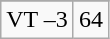<table class="wikitable">
<tr align="center">
</tr>
<tr align="center">
<td>VT –3</td>
<td>64</td>
</tr>
</table>
